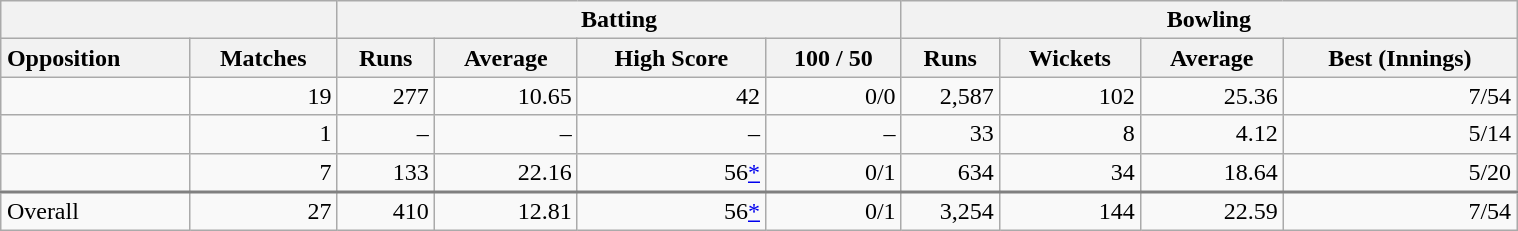<table class="wikitable" style="margin: 1em auto 1em auto" width="80%">
<tr>
<th colspan=2> </th>
<th colspan=4>Batting</th>
<th colspan=4>Bowling</th>
</tr>
<tr>
<th style="text-align:left;">Opposition</th>
<th>Matches</th>
<th>Runs</th>
<th>Average</th>
<th>High Score</th>
<th>100 / 50</th>
<th>Runs</th>
<th>Wickets</th>
<th>Average</th>
<th>Best (Innings)</th>
</tr>
<tr style="text-align:right;">
<td style="text-align:left;"></td>
<td>19</td>
<td>277</td>
<td>10.65</td>
<td>42</td>
<td>0/0</td>
<td>2,587</td>
<td>102</td>
<td>25.36</td>
<td>7/54</td>
</tr>
<tr style="text-align:right;">
<td style="text-align:left;"></td>
<td>1</td>
<td>–</td>
<td>–</td>
<td>–</td>
<td>–</td>
<td>33</td>
<td>8</td>
<td>4.12</td>
<td>5/14</td>
</tr>
<tr style="text-align:right;">
<td style="text-align:left;"></td>
<td>7</td>
<td>133</td>
<td>22.16</td>
<td>56<a href='#'>*</a></td>
<td>0/1</td>
<td>634</td>
<td>34</td>
<td>18.64</td>
<td>5/20</td>
</tr>
<tr style="text-align:right; border-top:solid 2px grey;">
<td style="text-align:left;">Overall</td>
<td>27</td>
<td>410</td>
<td>12.81</td>
<td>56<a href='#'>*</a></td>
<td>0/1</td>
<td>3,254</td>
<td>144</td>
<td>22.59</td>
<td>7/54</td>
</tr>
</table>
